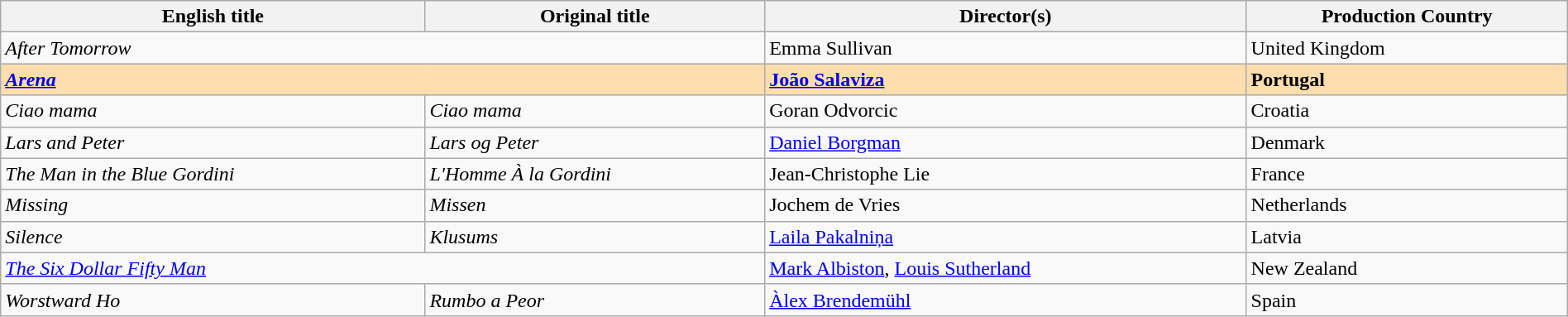<table class="wikitable" width="100%" cellpadding="5">
<tr>
<th scope="col">English title</th>
<th scope="col">Original title</th>
<th scope="col">Director(s)</th>
<th scope="col">Production Country</th>
</tr>
<tr>
<td colspan="2"><em>After Tomorrow</em></td>
<td data-sort-value="Sullivan">Emma Sullivan</td>
<td>United Kingdom</td>
</tr>
<tr style="background:#FFDEAD">
<td colspan="2"><em><a href='#'><strong>Arena</strong></a></em></td>
<td data-sort-value="Salaviza"><strong><a href='#'>João Salaviza</a></strong></td>
<td><strong>Portugal</strong></td>
</tr>
<tr>
<td><em>Ciao mama</em></td>
<td><em>Ciao mama</em></td>
<td data-sort-value="Odvorcic">Goran Odvorcic</td>
<td>Croatia</td>
</tr>
<tr>
<td><em>Lars and Peter</em></td>
<td><em>Lars og Peter</em></td>
<td data-sort-value="Borgman"><a href='#'>Daniel Borgman</a></td>
<td>Denmark</td>
</tr>
<tr>
<td data-sort-value="Man in"><em>The Man in the Blue Gordini</em></td>
<td data-sort-value="Homme"><em>L'Homme À la Gordini</em></td>
<td data-sort-value="Lie">Jean-Christophe Lie</td>
<td>France</td>
</tr>
<tr>
<td><em>Missing</em></td>
<td><em>Missen</em></td>
<td data-sort-value="Vries">Jochem de Vries</td>
<td>Netherlands</td>
</tr>
<tr>
<td><em>Silence</em></td>
<td><em>Klusums</em></td>
<td data-sort-value="Pakalniņa"><a href='#'>Laila Pakalniņa</a></td>
<td>Latvia</td>
</tr>
<tr>
<td colspan="2" data-sort-value="Six Dollar"><em><a href='#'>The Six Dollar Fifty Man</a></em></td>
<td data-sort-value="Albiston"><a href='#'>Mark Albiston</a>, <a href='#'>Louis Sutherland</a></td>
<td>New Zealand</td>
</tr>
<tr>
<td><em>Worstward Ho</em></td>
<td><em>Rumbo a Peor</em></td>
<td data-sort-value="Brendemühl"><a href='#'>Àlex Brendemühl</a></td>
<td>Spain</td>
</tr>
</table>
